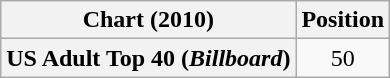<table class="wikitable sortable plainrowheaders">
<tr>
<th>Chart (2010)</th>
<th>Position</th>
</tr>
<tr>
<th scope="row">US Adult Top 40 (<em>Billboard</em>)</th>
<td style="text-align:center;">50</td>
</tr>
</table>
